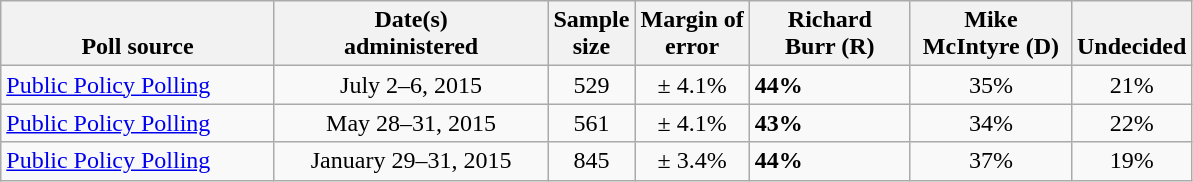<table class="wikitable">
<tr valign= bottom>
<th style="width:175px;">Poll source</th>
<th style="width:175px;">Date(s)<br>administered</th>
<th class=small>Sample<br>size</th>
<th class=small>Margin of<br>error</th>
<th style="width:100px;">Richard<br>Burr (R)</th>
<th style="width:100px;">Mike<br>McIntyre (D)</th>
<th>Undecided</th>
</tr>
<tr>
<td><a href='#'>Public Policy Polling</a></td>
<td align=center>July 2–6, 2015</td>
<td align=center>529</td>
<td align=center>± 4.1%</td>
<td><strong>44%</strong></td>
<td align=center>35%</td>
<td align=center>21%</td>
</tr>
<tr>
<td><a href='#'>Public Policy Polling</a></td>
<td align=center>May 28–31, 2015</td>
<td align=center>561</td>
<td align=center>± 4.1%</td>
<td><strong>43%</strong></td>
<td align=center>34%</td>
<td align=center>22%</td>
</tr>
<tr>
<td><a href='#'>Public Policy Polling</a></td>
<td align=center>January 29–31, 2015</td>
<td align=center>845</td>
<td align=center>± 3.4%</td>
<td><strong>44%</strong></td>
<td align=center>37%</td>
<td align=center>19%</td>
</tr>
</table>
